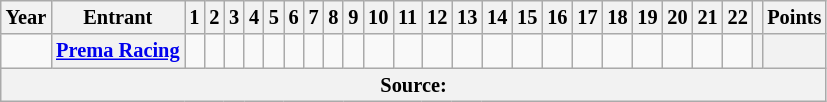<table class="wikitable" style="text-align:center; font-size:85%">
<tr>
<th>Year</th>
<th>Entrant</th>
<th>1</th>
<th>2</th>
<th>3</th>
<th>4</th>
<th>5</th>
<th>6</th>
<th>7</th>
<th>8</th>
<th>9</th>
<th>10</th>
<th>11</th>
<th>12</th>
<th>13</th>
<th>14</th>
<th>15</th>
<th>16</th>
<th>17</th>
<th>18</th>
<th>19</th>
<th>20</th>
<th>21</th>
<th>22</th>
<th></th>
<th>Points</th>
</tr>
<tr>
<td id=2017R></td>
<th nowrap><a href='#'>Prema Racing</a></th>
<td></td>
<td></td>
<td></td>
<td></td>
<td></td>
<td></td>
<td></td>
<td></td>
<td></td>
<td></td>
<td></td>
<td></td>
<td></td>
<td></td>
<td></td>
<td></td>
<td></td>
<td></td>
<td></td>
<td></td>
<td></td>
<td></td>
<th></th>
<th></th>
</tr>
<tr>
<th colspan="100">Source:</th>
</tr>
</table>
